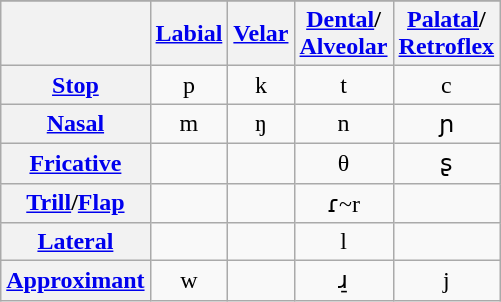<table class="IPA wikitable">
<tr>
</tr>
<tr>
<th></th>
<th><a href='#'>Labial</a></th>
<th><a href='#'>Velar</a></th>
<th><a href='#'>Dental</a>/<br><a href='#'>Alveolar</a></th>
<th><a href='#'>Palatal</a>/<br><a href='#'>Retroflex</a></th>
</tr>
<tr style="text-align: center;">
<th><a href='#'>Stop</a></th>
<td>p</td>
<td>k</td>
<td>t</td>
<td>c</td>
</tr>
<tr style="text-align: center;">
<th><a href='#'>Nasal</a></th>
<td>m</td>
<td>ŋ</td>
<td>n</td>
<td>ɲ</td>
</tr>
<tr style="text-align: center;">
<th><a href='#'>Fricative</a></th>
<td></td>
<td></td>
<td>θ</td>
<td>ʂ</td>
</tr>
<tr style="text-align: center;">
<th><a href='#'>Trill</a>/<a href='#'>Flap</a></th>
<td></td>
<td></td>
<td>ɾ~r</td>
<td></td>
</tr>
<tr style="text-align: center;">
<th><a href='#'>Lateral</a></th>
<td></td>
<td></td>
<td>l</td>
<td></td>
</tr>
<tr style="text-align: center;">
<th><a href='#'>Approximant</a></th>
<td>w</td>
<td></td>
<td>ɹ̠</td>
<td>j</td>
</tr>
</table>
